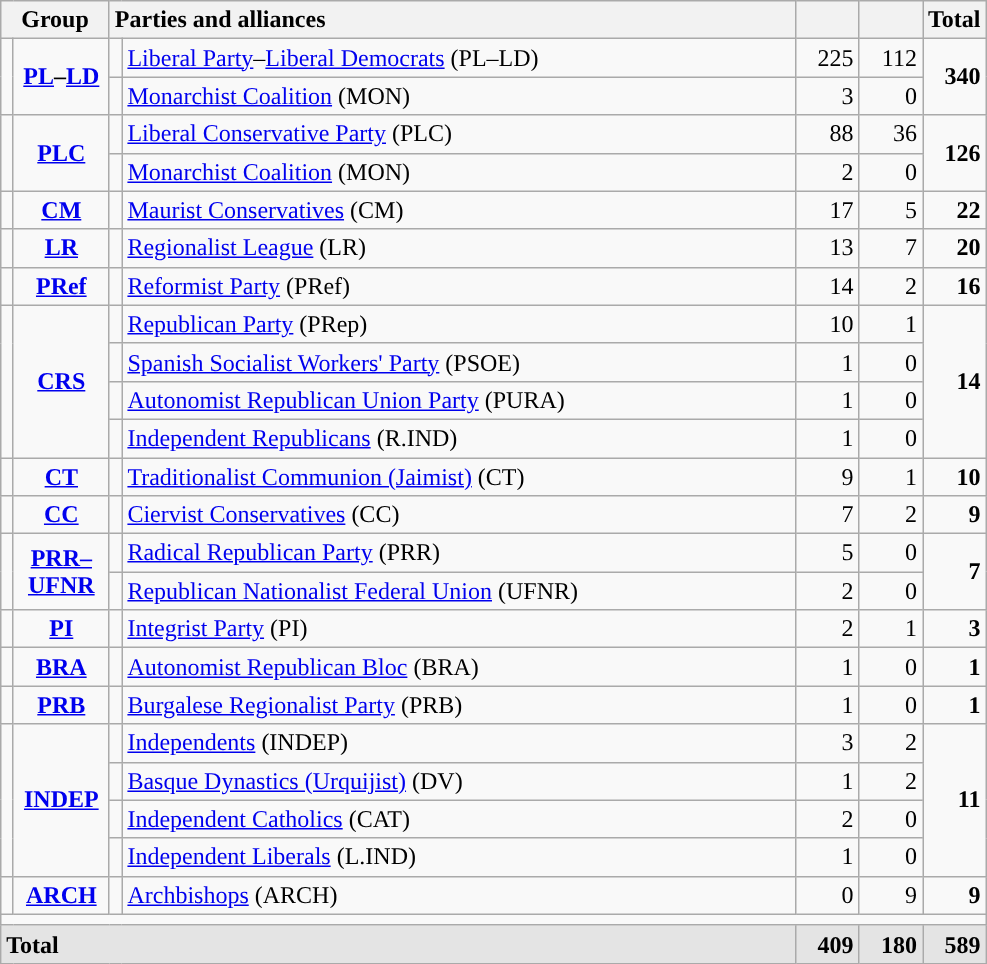<table class="wikitable" style="text-align:right;">
<tr>
<th colspan="2" width="65">Group</th>
<th style="text-align:left;" colspan="2" width="450">Parties and alliances</th>
<th width="35"></th>
<th width="35"></th>
<th width="35">Total</th>
</tr>
<tr>
<td rowspan="2" width="1"></td>
<td rowspan="2" align="center"><strong><a href='#'>PL</a>–<a href='#'>LD</a></strong></td>
<td width="1" style="color:inherit;background:"></td>
<td align="left"><a href='#'>Liberal Party</a>–<a href='#'>Liberal Democrats</a> (PL–LD)</td>
<td>225</td>
<td>112</td>
<td rowspan="2"><strong>340</strong></td>
</tr>
<tr>
<td style="color:inherit;background:"></td>
<td align="left"><a href='#'>Monarchist Coalition</a> (MON)</td>
<td>3</td>
<td>0</td>
</tr>
<tr>
<td rowspan="2" style="color:inherit;background:"></td>
<td rowspan="2" align="center"><strong><a href='#'>PLC</a></strong></td>
<td style="color:inherit;background:"></td>
<td align="left"><a href='#'>Liberal Conservative Party</a> (PLC)</td>
<td>88</td>
<td>36</td>
<td rowspan="2"><strong>126</strong></td>
</tr>
<tr>
<td style="color:inherit;background:"></td>
<td align="left"><a href='#'>Monarchist Coalition</a> (MON)</td>
<td>2</td>
<td>0</td>
</tr>
<tr>
<td style="color:inherit;background:"></td>
<td align="center"><strong><a href='#'>CM</a></strong></td>
<td style="color:inherit;background:"></td>
<td align="left"><a href='#'>Maurist Conservatives</a> (CM)</td>
<td>17</td>
<td>5</td>
<td><strong>22</strong></td>
</tr>
<tr>
<td style="color:inherit;background:"></td>
<td align="center"><strong><a href='#'>LR</a></strong></td>
<td style="color:inherit;background:"></td>
<td align="left"><a href='#'>Regionalist League</a> (LR)</td>
<td>13</td>
<td>7</td>
<td><strong>20</strong></td>
</tr>
<tr>
<td style="color:inherit;background:"></td>
<td align="center"><strong><a href='#'>PRef</a></strong></td>
<td style="color:inherit;background:"></td>
<td align="left"><a href='#'>Reformist Party</a> (PRef)</td>
<td>14</td>
<td>2</td>
<td><strong>16</strong></td>
</tr>
<tr>
<td rowspan="4" style="color:inherit;background:"></td>
<td rowspan="4" align="center"><strong><a href='#'>CRS</a></strong></td>
<td style="color:inherit;background:"></td>
<td align="left"><a href='#'>Republican Party</a> (PRep)</td>
<td>10</td>
<td>1</td>
<td rowspan="4"><strong>14</strong></td>
</tr>
<tr>
<td style="color:inherit;background:"></td>
<td align="left"><a href='#'>Spanish Socialist Workers' Party</a> (PSOE)</td>
<td>1</td>
<td>0</td>
</tr>
<tr>
<td style="color:inherit;background:"></td>
<td align="left"><a href='#'>Autonomist Republican Union Party</a> (PURA)</td>
<td>1</td>
<td>0</td>
</tr>
<tr>
<td style="color:inherit;background:"></td>
<td align="left"><a href='#'>Independent Republicans</a> (R.IND)</td>
<td>1</td>
<td>0</td>
</tr>
<tr>
<td style="color:inherit;background:"></td>
<td align="center"><strong><a href='#'>CT</a></strong></td>
<td style="color:inherit;background:"></td>
<td align="left"><a href='#'>Traditionalist Communion (Jaimist)</a> (CT)</td>
<td>9</td>
<td>1</td>
<td><strong>10</strong></td>
</tr>
<tr>
<td style="color:inherit;background:"></td>
<td align="center"><strong><a href='#'>CC</a></strong></td>
<td style="color:inherit;background:"></td>
<td align="left"><a href='#'>Ciervist Conservatives</a> (CC)</td>
<td>7</td>
<td>2</td>
<td><strong>9</strong></td>
</tr>
<tr>
<td rowspan="2" style="color:inherit;background:"></td>
<td rowspan="2" align="center"><strong><a href='#'>PRR–<br>UFNR</a></strong></td>
<td style="color:inherit;background:"></td>
<td align="left"><a href='#'>Radical Republican Party</a> (PRR)</td>
<td>5</td>
<td>0</td>
<td rowspan="2"><strong>7</strong></td>
</tr>
<tr>
<td style="color:inherit;background:"></td>
<td align="left"><a href='#'>Republican Nationalist Federal Union</a> (UFNR)</td>
<td>2</td>
<td>0</td>
</tr>
<tr>
<td style="color:inherit;background:"></td>
<td align="center"><strong><a href='#'>PI</a></strong></td>
<td style="color:inherit;background:"></td>
<td align="left"><a href='#'>Integrist Party</a> (PI)</td>
<td>2</td>
<td>1</td>
<td><strong>3</strong></td>
</tr>
<tr>
<td style="color:inherit;background:"></td>
<td align="center"><strong><a href='#'>BRA</a></strong></td>
<td style="color:inherit;background:"></td>
<td align="left"><a href='#'>Autonomist Republican Bloc</a> (BRA)</td>
<td>1</td>
<td>0</td>
<td><strong>1</strong></td>
</tr>
<tr>
<td style="color:inherit;background:"></td>
<td align="center"><strong><a href='#'>PRB</a></strong></td>
<td style="color:inherit;background:"></td>
<td align="left"><a href='#'>Burgalese Regionalist Party</a> (PRB)</td>
<td>1</td>
<td>0</td>
<td><strong>1</strong></td>
</tr>
<tr>
<td rowspan="4" style="color:inherit;background:"></td>
<td rowspan="4" align="center"><strong><a href='#'>INDEP</a></strong></td>
<td style="color:inherit;background:"></td>
<td align="left"><a href='#'>Independents</a> (INDEP)</td>
<td>3</td>
<td>2</td>
<td rowspan="4"><strong>11</strong></td>
</tr>
<tr>
<td style="color:inherit;background:"></td>
<td align="left"><a href='#'>Basque Dynastics (Urquijist)</a> (DV)</td>
<td>1</td>
<td>2</td>
</tr>
<tr>
<td style="color:inherit;background:"></td>
<td align="left"><a href='#'>Independent Catholics</a> (CAT)</td>
<td>2</td>
<td>0</td>
</tr>
<tr>
<td style="color:inherit;background:"></td>
<td align="left"><a href='#'>Independent Liberals</a> (L.IND)</td>
<td>1</td>
<td>0</td>
</tr>
<tr>
<td style="color:inherit;background:"></td>
<td align="center"><strong><a href='#'>ARCH</a></strong></td>
<td style="color:inherit;background:"></td>
<td align="left"><a href='#'>Archbishops</a> (ARCH)</td>
<td>0</td>
<td>9</td>
<td><strong>9</strong></td>
</tr>
<tr>
<td colspan="7"></td>
</tr>
<tr style="background:#E4E4E4; font-weight:bold;">
<td align="left" colspan="4">Total</td>
<td>409</td>
<td>180</td>
<td>589</td>
</tr>
</table>
